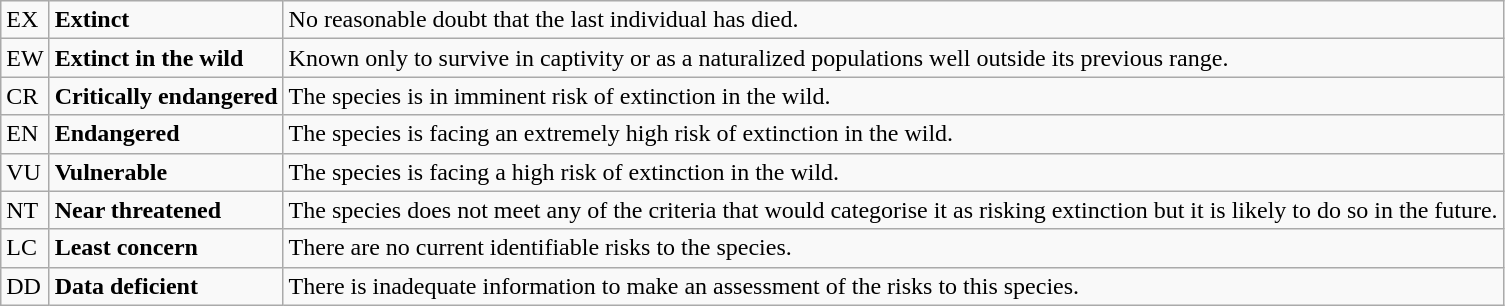<table class="wikitable" style="text-align:left">
<tr>
<td>EX</td>
<td><strong>Extinct</strong></td>
<td>No reasonable doubt that the last individual has died.</td>
</tr>
<tr>
<td>EW</td>
<td><strong>Extinct in the wild</strong></td>
<td>Known only to survive in captivity or as a naturalized populations well outside its previous range.</td>
</tr>
<tr>
<td>CR</td>
<td><strong>Critically endangered</strong></td>
<td>The species is in imminent risk of extinction in the wild.</td>
</tr>
<tr>
<td>EN</td>
<td><strong>Endangered</strong></td>
<td>The species is facing an extremely high risk of extinction in the wild.</td>
</tr>
<tr>
<td>VU</td>
<td><strong>Vulnerable</strong></td>
<td>The species is facing a high risk of extinction in the wild.</td>
</tr>
<tr>
<td>NT</td>
<td><strong>Near threatened</strong></td>
<td>The species does not meet any of the criteria that would categorise it as risking extinction but it is likely to do so in the future.</td>
</tr>
<tr>
<td>LC</td>
<td><strong>Least concern</strong></td>
<td>There are no current identifiable risks to the species.</td>
</tr>
<tr>
<td>DD</td>
<td><strong>Data deficient</strong></td>
<td>There is inadequate information to make an assessment of the risks to this species.</td>
</tr>
</table>
